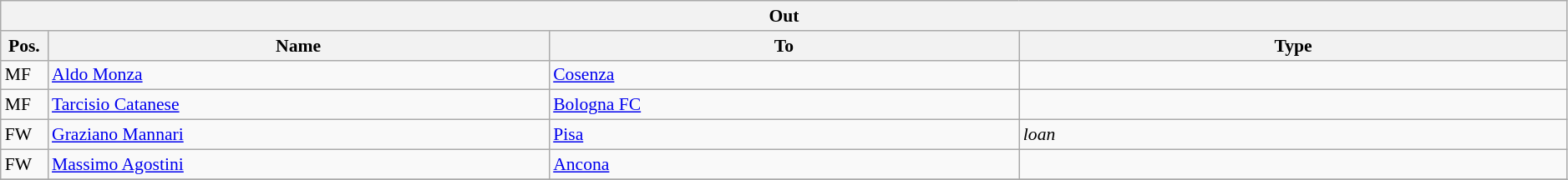<table class="wikitable" style="font-size:90%;width:99%;">
<tr>
<th colspan="4">Out</th>
</tr>
<tr>
<th width=3%>Pos.</th>
<th width=32%>Name</th>
<th width=30%>To</th>
<th width=35%>Type</th>
</tr>
<tr>
<td>MF</td>
<td><a href='#'>Aldo Monza</a></td>
<td><a href='#'>Cosenza</a></td>
<td></td>
</tr>
<tr>
<td>MF</td>
<td><a href='#'>Tarcisio Catanese</a></td>
<td><a href='#'>Bologna FC</a></td>
<td></td>
</tr>
<tr>
<td>FW</td>
<td><a href='#'>Graziano Mannari</a></td>
<td><a href='#'>Pisa</a></td>
<td><em>loan</em></td>
</tr>
<tr>
<td>FW</td>
<td><a href='#'>Massimo Agostini</a></td>
<td><a href='#'>Ancona</a></td>
<td></td>
</tr>
<tr>
</tr>
</table>
